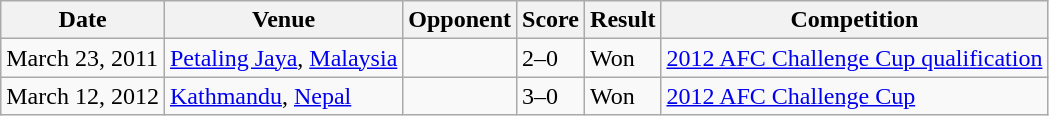<table class="wikitable">
<tr>
<th>Date</th>
<th>Venue</th>
<th>Opponent</th>
<th>Score</th>
<th>Result</th>
<th>Competition</th>
</tr>
<tr>
<td>March 23, 2011</td>
<td><a href='#'>Petaling Jaya</a>, <a href='#'>Malaysia</a></td>
<td></td>
<td>2–0</td>
<td>Won</td>
<td><a href='#'>2012 AFC Challenge Cup qualification</a></td>
</tr>
<tr>
<td>March 12, 2012</td>
<td><a href='#'>Kathmandu</a>, <a href='#'>Nepal</a></td>
<td></td>
<td>3–0</td>
<td>Won</td>
<td><a href='#'>2012 AFC Challenge Cup</a></td>
</tr>
</table>
